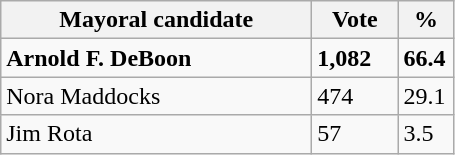<table class="wikitable">
<tr>
<th width="200px">Mayoral candidate</th>
<th width="50px">Vote</th>
<th width="30px">%</th>
</tr>
<tr>
<td><strong>Arnold F. DeBoon</strong> </td>
<td><strong>1,082</strong></td>
<td><strong>66.4</strong></td>
</tr>
<tr>
<td>Nora Maddocks</td>
<td>474</td>
<td>29.1</td>
</tr>
<tr>
<td>Jim Rota</td>
<td>57</td>
<td>3.5</td>
</tr>
</table>
